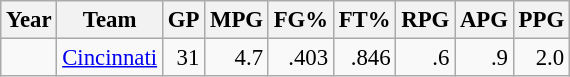<table class="wikitable sortable" style="font-size:95%; text-align:right;">
<tr>
<th>Year</th>
<th>Team</th>
<th>GP</th>
<th>MPG</th>
<th>FG%</th>
<th>FT%</th>
<th>RPG</th>
<th>APG</th>
<th>PPG</th>
</tr>
<tr>
<td style="text-align:left;"></td>
<td style="text-align:left;"><a href='#'>Cincinnati</a></td>
<td>31</td>
<td>4.7</td>
<td>.403</td>
<td>.846</td>
<td>.6</td>
<td>.9</td>
<td>2.0</td>
</tr>
</table>
